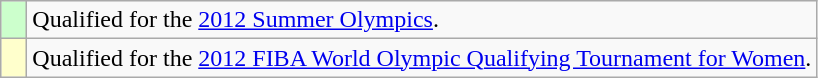<table class="wikitable">
<tr>
<td width=10px bgcolor="#ccffcc"></td>
<td>Qualified for the <a href='#'>2012 Summer Olympics</a>.</td>
</tr>
<tr>
<td width=10px bgcolor="#ffffcc"></td>
<td>Qualified for the <a href='#'>2012 FIBA World Olympic Qualifying Tournament for Women</a>.</td>
</tr>
</table>
